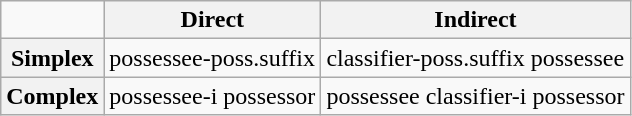<table class="wikitable">
<tr>
<td></td>
<th>Direct</th>
<th>Indirect</th>
</tr>
<tr>
<th>Simplex</th>
<td>possessee-poss.suffix<br></td>
<td>classifier-poss.suffix possessee<br></td>
</tr>
<tr>
<th>Complex</th>
<td>possessee-i possessor<br></td>
<td>possessee classifier-i possessor<br></td>
</tr>
</table>
